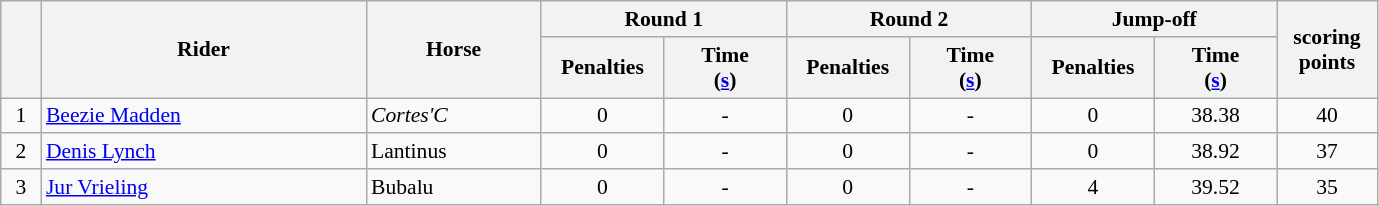<table class="wikitable" style="font-size: 90%">
<tr>
<th rowspan=2 width=20></th>
<th rowspan=2 width=210>Rider</th>
<th rowspan=2 width=110>Horse</th>
<th colspan=2>Round 1</th>
<th colspan=2>Round 2</th>
<th colspan=2>Jump-off</th>
<th rowspan=2 width=60>scoring<br>points</th>
</tr>
<tr>
<th width=75>Penalties</th>
<th width=75>Time<br>(<a href='#'>s</a>)</th>
<th width=75>Penalties</th>
<th width=75>Time<br>(<a href='#'>s</a>)</th>
<th width=75>Penalties</th>
<th width=75>Time<br>(<a href='#'>s</a>)</th>
</tr>
<tr>
<td align=center>1</td>
<td> <a href='#'>Beezie Madden</a></td>
<td><em>Cortes'C<strong></td>
<td align=center>0</td>
<td align=center>-</td>
<td align=center>0</td>
<td align=center>-</td>
<td align=center>0</td>
<td align=center>38.38</td>
<td align=center>40</td>
</tr>
<tr>
<td align=center>2</td>
<td> <a href='#'>Denis Lynch</a></td>
<td></em>Lantinus<em></td>
<td align=center>0</td>
<td align=center>-</td>
<td align=center>0</td>
<td align=center>-</td>
<td align=center>0</td>
<td align=center>38.92</td>
<td align=center>37</td>
</tr>
<tr>
<td align=center>3</td>
<td> <a href='#'>Jur Vrieling</a></td>
<td></em>Bubalu<em></td>
<td align=center>0</td>
<td align=center>-</td>
<td align=center>0</td>
<td align=center>-</td>
<td align=center>4</td>
<td align=center>39.52</td>
<td align=center>35</td>
</tr>
</table>
